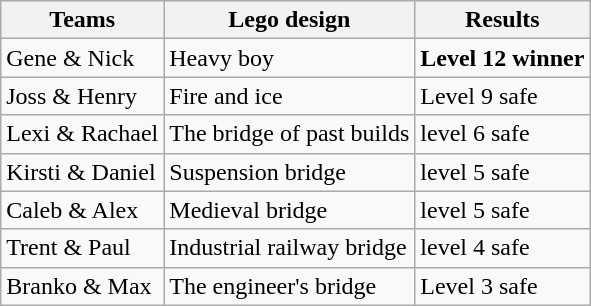<table class="wikitable mw-collapsible mw-collapsed">
<tr>
<th>Teams</th>
<th>Lego design</th>
<th>Results</th>
</tr>
<tr>
<td>Gene & Nick</td>
<td>Heavy boy</td>
<td><strong>Level 12 winner</strong></td>
</tr>
<tr>
<td>Joss & Henry</td>
<td>Fire and ice</td>
<td>Level 9 safe</td>
</tr>
<tr>
<td>Lexi & Rachael</td>
<td>The bridge of past builds</td>
<td>level 6 safe</td>
</tr>
<tr>
<td>Kirsti & Daniel</td>
<td>Suspension bridge</td>
<td>level 5 safe</td>
</tr>
<tr>
<td>Caleb & Alex</td>
<td>Medieval bridge</td>
<td>level 5 safe</td>
</tr>
<tr>
<td>Trent & Paul</td>
<td>Industrial railway bridge</td>
<td>level 4 safe</td>
</tr>
<tr>
<td>Branko & Max</td>
<td>The engineer's bridge</td>
<td>Level 3 safe</td>
</tr>
</table>
